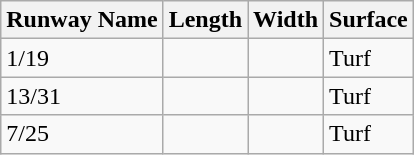<table class="wikitable">
<tr>
<th>Runway Name</th>
<th>Length</th>
<th>Width</th>
<th>Surface</th>
</tr>
<tr>
<td>1/19</td>
<td></td>
<td></td>
<td>Turf</td>
</tr>
<tr>
<td>13/31</td>
<td></td>
<td></td>
<td>Turf</td>
</tr>
<tr>
<td>7/25</td>
<td></td>
<td></td>
<td>Turf</td>
</tr>
</table>
